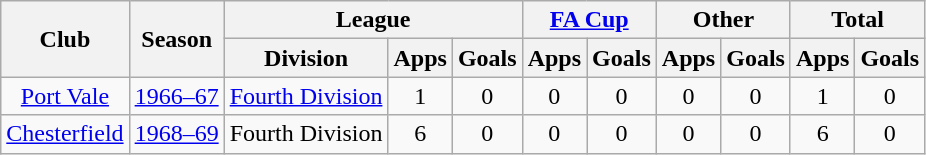<table class="wikitable" style="text-align:center">
<tr>
<th rowspan="2">Club</th>
<th rowspan="2">Season</th>
<th colspan="3">League</th>
<th colspan="2"><a href='#'>FA Cup</a></th>
<th colspan="2">Other</th>
<th colspan="2">Total</th>
</tr>
<tr>
<th>Division</th>
<th>Apps</th>
<th>Goals</th>
<th>Apps</th>
<th>Goals</th>
<th>Apps</th>
<th>Goals</th>
<th>Apps</th>
<th>Goals</th>
</tr>
<tr>
<td><a href='#'>Port Vale</a></td>
<td><a href='#'>1966–67</a></td>
<td><a href='#'>Fourth Division</a></td>
<td>1</td>
<td>0</td>
<td>0</td>
<td>0</td>
<td>0</td>
<td>0</td>
<td>1</td>
<td>0</td>
</tr>
<tr>
<td><a href='#'>Chesterfield</a></td>
<td><a href='#'>1968–69</a></td>
<td>Fourth Division</td>
<td>6</td>
<td>0</td>
<td>0</td>
<td>0</td>
<td>0</td>
<td>0</td>
<td>6</td>
<td>0</td>
</tr>
</table>
